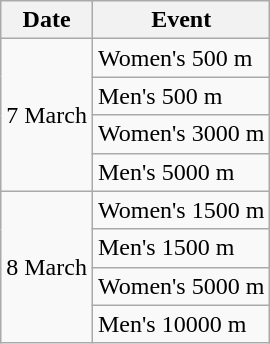<table class="wikitable">
<tr>
<th>Date</th>
<th>Event</th>
</tr>
<tr>
<td rowspan=4>7 March</td>
<td>Women's 500 m</td>
</tr>
<tr>
<td>Men's 500 m</td>
</tr>
<tr>
<td>Women's 3000 m</td>
</tr>
<tr>
<td>Men's 5000 m</td>
</tr>
<tr>
<td rowspan=4>8 March</td>
<td>Women's 1500 m</td>
</tr>
<tr>
<td>Men's 1500 m</td>
</tr>
<tr>
<td>Women's 5000 m</td>
</tr>
<tr>
<td>Men's 10000 m</td>
</tr>
</table>
